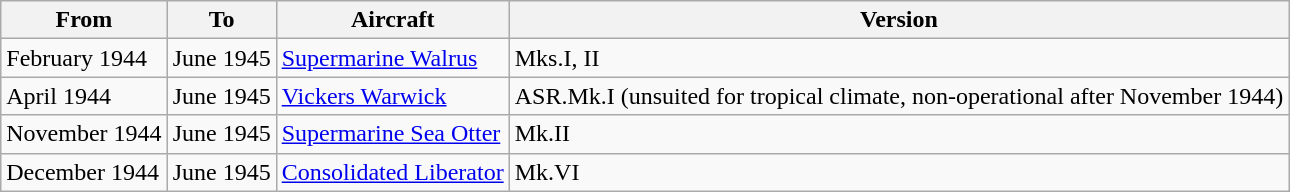<table class="wikitable">
<tr>
<th>From</th>
<th>To</th>
<th>Aircraft</th>
<th>Version</th>
</tr>
<tr>
<td>February 1944</td>
<td>June 1945</td>
<td><a href='#'>Supermarine Walrus</a></td>
<td>Mks.I, II</td>
</tr>
<tr>
<td>April 1944</td>
<td>June 1945</td>
<td><a href='#'>Vickers Warwick</a></td>
<td>ASR.Mk.I (unsuited for tropical climate, non-operational after November 1944)</td>
</tr>
<tr>
<td>November 1944</td>
<td>June 1945</td>
<td><a href='#'>Supermarine Sea Otter</a></td>
<td>Mk.II</td>
</tr>
<tr>
<td>December 1944</td>
<td>June 1945</td>
<td><a href='#'>Consolidated Liberator</a></td>
<td>Mk.VI</td>
</tr>
</table>
